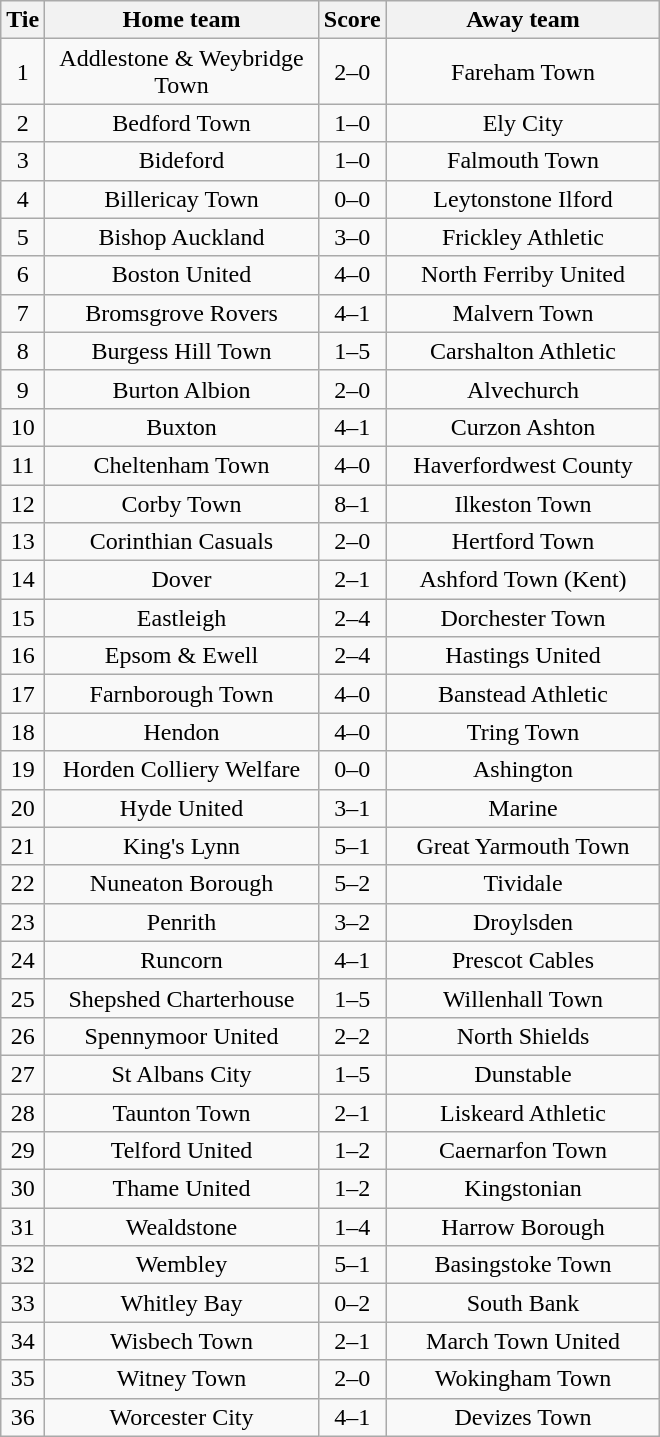<table class="wikitable" style="text-align:center;">
<tr>
<th width=20>Tie</th>
<th width=175>Home team</th>
<th width=20>Score</th>
<th width=175>Away team</th>
</tr>
<tr>
<td>1</td>
<td>Addlestone & Weybridge Town</td>
<td>2–0</td>
<td>Fareham Town</td>
</tr>
<tr>
<td>2</td>
<td>Bedford Town</td>
<td>1–0</td>
<td>Ely City</td>
</tr>
<tr>
<td>3</td>
<td>Bideford</td>
<td>1–0</td>
<td>Falmouth Town</td>
</tr>
<tr>
<td>4</td>
<td>Billericay Town</td>
<td>0–0</td>
<td>Leytonstone Ilford</td>
</tr>
<tr>
<td>5</td>
<td>Bishop Auckland</td>
<td>3–0</td>
<td>Frickley Athletic</td>
</tr>
<tr>
<td>6</td>
<td>Boston United</td>
<td>4–0</td>
<td>North Ferriby United</td>
</tr>
<tr>
<td>7</td>
<td>Bromsgrove Rovers</td>
<td>4–1</td>
<td>Malvern Town</td>
</tr>
<tr>
<td>8</td>
<td>Burgess Hill Town</td>
<td>1–5</td>
<td>Carshalton Athletic</td>
</tr>
<tr>
<td>9</td>
<td>Burton Albion</td>
<td>2–0</td>
<td>Alvechurch</td>
</tr>
<tr>
<td>10</td>
<td>Buxton</td>
<td>4–1</td>
<td>Curzon Ashton</td>
</tr>
<tr>
<td>11</td>
<td>Cheltenham Town</td>
<td>4–0</td>
<td>Haverfordwest County</td>
</tr>
<tr>
<td>12</td>
<td>Corby Town</td>
<td>8–1</td>
<td>Ilkeston Town</td>
</tr>
<tr>
<td>13</td>
<td>Corinthian Casuals</td>
<td>2–0</td>
<td>Hertford Town</td>
</tr>
<tr>
<td>14</td>
<td>Dover</td>
<td>2–1</td>
<td>Ashford Town (Kent)</td>
</tr>
<tr>
<td>15</td>
<td>Eastleigh</td>
<td>2–4</td>
<td>Dorchester Town</td>
</tr>
<tr>
<td>16</td>
<td>Epsom & Ewell</td>
<td>2–4</td>
<td>Hastings United</td>
</tr>
<tr>
<td>17</td>
<td>Farnborough Town</td>
<td>4–0</td>
<td>Banstead Athletic</td>
</tr>
<tr>
<td>18</td>
<td>Hendon</td>
<td>4–0</td>
<td>Tring Town</td>
</tr>
<tr>
<td>19</td>
<td>Horden Colliery Welfare</td>
<td>0–0</td>
<td>Ashington</td>
</tr>
<tr>
<td>20</td>
<td>Hyde United</td>
<td>3–1</td>
<td>Marine</td>
</tr>
<tr>
<td>21</td>
<td>King's Lynn</td>
<td>5–1</td>
<td>Great Yarmouth Town</td>
</tr>
<tr>
<td>22</td>
<td>Nuneaton Borough</td>
<td>5–2</td>
<td>Tividale</td>
</tr>
<tr>
<td>23</td>
<td>Penrith</td>
<td>3–2</td>
<td>Droylsden</td>
</tr>
<tr>
<td>24</td>
<td>Runcorn</td>
<td>4–1</td>
<td>Prescot Cables</td>
</tr>
<tr>
<td>25</td>
<td>Shepshed Charterhouse</td>
<td>1–5</td>
<td>Willenhall Town</td>
</tr>
<tr>
<td>26</td>
<td>Spennymoor United</td>
<td>2–2</td>
<td>North Shields</td>
</tr>
<tr>
<td>27</td>
<td>St Albans City</td>
<td>1–5</td>
<td>Dunstable</td>
</tr>
<tr>
<td>28</td>
<td>Taunton Town</td>
<td>2–1</td>
<td>Liskeard Athletic</td>
</tr>
<tr>
<td>29</td>
<td>Telford United</td>
<td>1–2</td>
<td>Caernarfon Town</td>
</tr>
<tr>
<td>30</td>
<td>Thame United</td>
<td>1–2</td>
<td>Kingstonian</td>
</tr>
<tr>
<td>31</td>
<td>Wealdstone</td>
<td>1–4</td>
<td>Harrow Borough</td>
</tr>
<tr>
<td>32</td>
<td>Wembley</td>
<td>5–1</td>
<td>Basingstoke Town</td>
</tr>
<tr>
<td>33</td>
<td>Whitley Bay</td>
<td>0–2</td>
<td>South Bank</td>
</tr>
<tr>
<td>34</td>
<td>Wisbech Town</td>
<td>2–1</td>
<td>March Town United</td>
</tr>
<tr>
<td>35</td>
<td>Witney Town</td>
<td>2–0</td>
<td>Wokingham Town</td>
</tr>
<tr>
<td>36</td>
<td>Worcester City</td>
<td>4–1</td>
<td>Devizes Town</td>
</tr>
</table>
